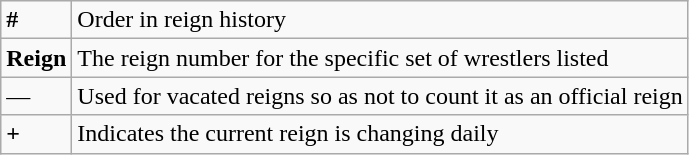<table class="wikitable">
<tr>
<td><strong>#</strong></td>
<td>Order in reign history</td>
</tr>
<tr>
<td><strong>Reign</strong></td>
<td>The reign number for the specific set of wrestlers listed</td>
</tr>
<tr>
<td>—</td>
<td>Used for vacated reigns so as not to count it as an official reign</td>
</tr>
<tr>
<td><strong>+</strong></td>
<td>Indicates the current reign is changing daily</td>
</tr>
</table>
